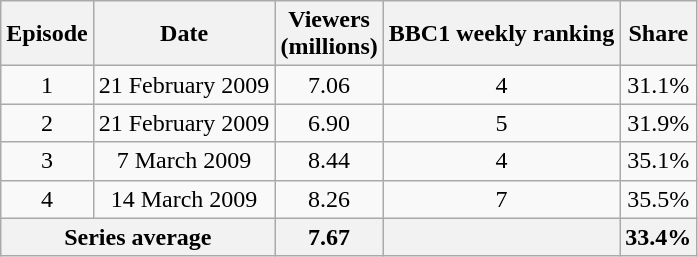<table class="wikitable" style="text-align:center">
<tr>
<th>Episode</th>
<th>Date</th>
<th>Viewers<br>(millions)</th>
<th>BBC1 weekly ranking</th>
<th>Share</th>
</tr>
<tr>
<td>1</td>
<td>21 February 2009</td>
<td>7.06</td>
<td>4</td>
<td>31.1%</td>
</tr>
<tr>
<td>2</td>
<td>21 February 2009</td>
<td>6.90</td>
<td>5</td>
<td>31.9%</td>
</tr>
<tr>
<td>3</td>
<td>7 March 2009</td>
<td>8.44</td>
<td>4</td>
<td>35.1%</td>
</tr>
<tr>
<td>4</td>
<td>14 March 2009</td>
<td>8.26</td>
<td>7</td>
<td>35.5%</td>
</tr>
<tr>
<th colspan="2" scope="row">Series average</th>
<th>7.67</th>
<th></th>
<th>33.4%</th>
</tr>
</table>
